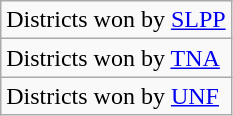<table class="wikitable">
<tr>
<td>Districts won by <a href='#'>SLPP</a></td>
</tr>
<tr>
<td>Districts won by <a href='#'>TNA</a></td>
</tr>
<tr>
<td>Districts won by <a href='#'>UNF</a></td>
</tr>
</table>
